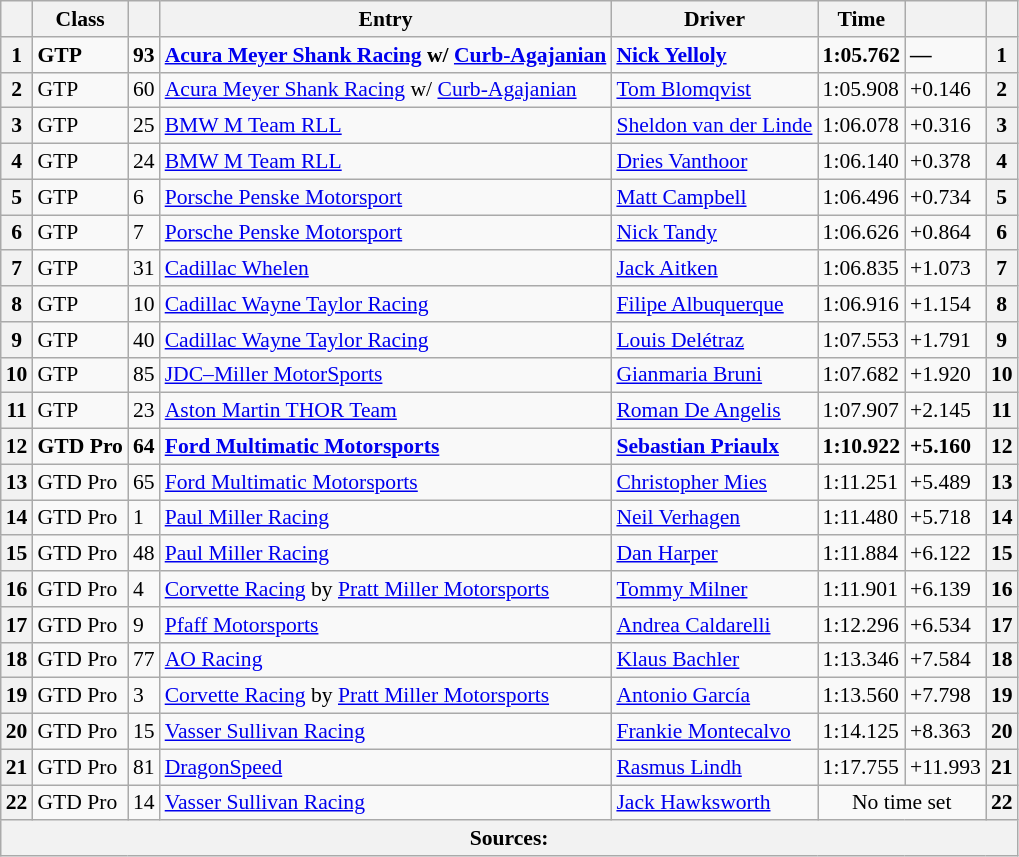<table class="wikitable sortable" style="font-size:90%;">
<tr>
<th></th>
<th class="unsortable">Class</th>
<th class="unsortable"></th>
<th class="unsortable">Entry</th>
<th class="unsortable">Driver</th>
<th class="unsortable">Time</th>
<th class="unsortable"></th>
<th></th>
</tr>
<tr style="font-weight:bold;">
<th>1</th>
<td>GTP</td>
<td>93</td>
<td> <a href='#'>Acura Meyer Shank Racing</a> w/ <a href='#'>Curb-Agajanian</a></td>
<td> <a href='#'>Nick Yelloly</a></td>
<td>1:05.762</td>
<td>—</td>
<th>1</th>
</tr>
<tr>
<th>2</th>
<td>GTP</td>
<td>60</td>
<td> <a href='#'>Acura Meyer Shank Racing</a> w/ <a href='#'>Curb-Agajanian</a></td>
<td> <a href='#'>Tom Blomqvist</a></td>
<td>1:05.908</td>
<td>+0.146</td>
<th>2</th>
</tr>
<tr>
<th>3</th>
<td>GTP</td>
<td>25</td>
<td> <a href='#'>BMW M Team RLL</a></td>
<td> <a href='#'>Sheldon van der Linde</a></td>
<td>1:06.078</td>
<td>+0.316</td>
<th>3</th>
</tr>
<tr>
<th>4</th>
<td>GTP</td>
<td>24</td>
<td> <a href='#'>BMW M Team RLL</a></td>
<td> <a href='#'>Dries Vanthoor</a></td>
<td>1:06.140</td>
<td>+0.378</td>
<th>4</th>
</tr>
<tr>
<th>5</th>
<td>GTP</td>
<td>6</td>
<td> <a href='#'>Porsche Penske Motorsport</a></td>
<td> <a href='#'>Matt Campbell</a></td>
<td>1:06.496</td>
<td>+0.734</td>
<th>5</th>
</tr>
<tr>
<th>6</th>
<td>GTP</td>
<td>7</td>
<td> <a href='#'>Porsche Penske Motorsport</a></td>
<td> <a href='#'>Nick Tandy</a></td>
<td>1:06.626</td>
<td>+0.864</td>
<th>6</th>
</tr>
<tr>
<th>7</th>
<td>GTP</td>
<td>31</td>
<td> <a href='#'>Cadillac Whelen</a></td>
<td> <a href='#'>Jack Aitken</a></td>
<td>1:06.835</td>
<td>+1.073</td>
<th>7</th>
</tr>
<tr>
<th>8</th>
<td>GTP</td>
<td>10</td>
<td> <a href='#'>Cadillac Wayne Taylor Racing</a></td>
<td> <a href='#'>Filipe Albuquerque</a></td>
<td>1:06.916</td>
<td>+1.154</td>
<th>8</th>
</tr>
<tr>
<th>9</th>
<td>GTP</td>
<td>40</td>
<td> <a href='#'>Cadillac Wayne Taylor Racing</a></td>
<td> <a href='#'>Louis Delétraz</a></td>
<td>1:07.553</td>
<td>+1.791</td>
<th>9</th>
</tr>
<tr>
<th>10</th>
<td>GTP</td>
<td>85</td>
<td> <a href='#'>JDC–Miller MotorSports</a></td>
<td> <a href='#'>Gianmaria Bruni</a></td>
<td>1:07.682</td>
<td>+1.920</td>
<th>10</th>
</tr>
<tr>
<th>11</th>
<td>GTP</td>
<td>23</td>
<td> <a href='#'>Aston Martin THOR Team</a></td>
<td> <a href='#'>Roman De Angelis</a></td>
<td>1:07.907</td>
<td>+2.145</td>
<th>11</th>
</tr>
<tr style="font-weight:bold;">
<th>12</th>
<td>GTD Pro</td>
<td>64</td>
<td> <a href='#'>Ford Multimatic Motorsports</a></td>
<td> <a href='#'>Sebastian Priaulx</a></td>
<td>1:10.922</td>
<td>+5.160</td>
<th>12</th>
</tr>
<tr>
<th>13</th>
<td>GTD Pro</td>
<td>65</td>
<td> <a href='#'>Ford Multimatic Motorsports</a></td>
<td> <a href='#'>Christopher Mies</a></td>
<td>1:11.251</td>
<td>+5.489</td>
<th>13</th>
</tr>
<tr>
<th>14</th>
<td>GTD Pro</td>
<td>1</td>
<td> <a href='#'>Paul Miller Racing</a></td>
<td> <a href='#'>Neil Verhagen</a></td>
<td>1:11.480</td>
<td>+5.718</td>
<th>14</th>
</tr>
<tr>
<th>15</th>
<td>GTD Pro</td>
<td>48</td>
<td> <a href='#'>Paul Miller Racing</a></td>
<td> <a href='#'>Dan Harper</a></td>
<td>1:11.884</td>
<td>+6.122</td>
<th>15</th>
</tr>
<tr>
<th>16</th>
<td>GTD Pro</td>
<td>4</td>
<td> <a href='#'>Corvette Racing</a> by <a href='#'>Pratt Miller Motorsports</a></td>
<td> <a href='#'>Tommy Milner</a></td>
<td>1:11.901</td>
<td>+6.139</td>
<th>16</th>
</tr>
<tr>
<th>17</th>
<td>GTD Pro</td>
<td>9</td>
<td> <a href='#'>Pfaff Motorsports</a></td>
<td> <a href='#'>Andrea Caldarelli</a></td>
<td>1:12.296</td>
<td>+6.534</td>
<th>17</th>
</tr>
<tr>
<th>18</th>
<td>GTD Pro</td>
<td>77</td>
<td> <a href='#'>AO Racing</a></td>
<td> <a href='#'>Klaus Bachler</a></td>
<td>1:13.346</td>
<td>+7.584</td>
<th>18</th>
</tr>
<tr>
<th>19</th>
<td>GTD Pro</td>
<td>3</td>
<td> <a href='#'>Corvette Racing</a> by <a href='#'>Pratt Miller Motorsports</a></td>
<td> <a href='#'>Antonio García</a></td>
<td>1:13.560</td>
<td>+7.798</td>
<th>19</th>
</tr>
<tr>
<th>20</th>
<td>GTD Pro</td>
<td>15</td>
<td> <a href='#'>Vasser Sullivan Racing</a></td>
<td> <a href='#'>Frankie Montecalvo</a></td>
<td>1:14.125</td>
<td>+8.363</td>
<th>20</th>
</tr>
<tr>
<th>21</th>
<td>GTD Pro</td>
<td>81</td>
<td> <a href='#'>DragonSpeed</a></td>
<td> <a href='#'>Rasmus Lindh</a></td>
<td>1:17.755</td>
<td>+11.993</td>
<th>21</th>
</tr>
<tr>
<th>22</th>
<td>GTD Pro</td>
<td>14</td>
<td> <a href='#'>Vasser Sullivan Racing</a></td>
<td> <a href='#'>Jack Hawksworth</a></td>
<td colspan=2 align=center>No time set</td>
<th>22</th>
</tr>
<tr>
<th colspan=8>Sources:</th>
</tr>
</table>
